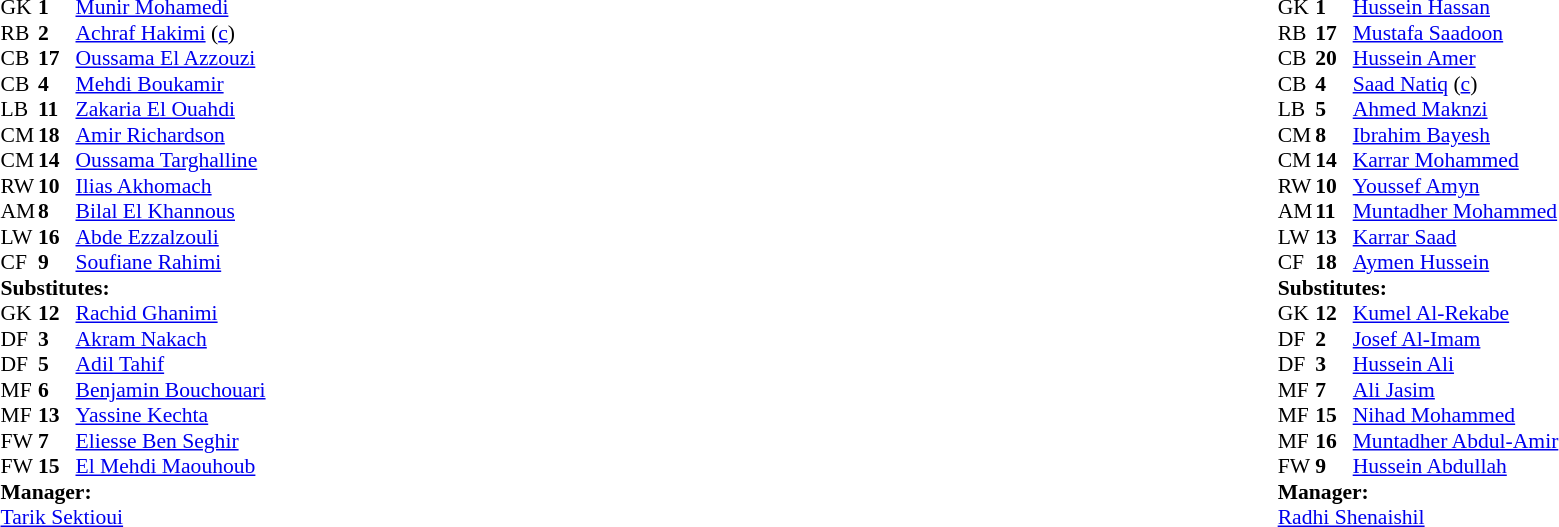<table width="100%">
<tr>
<td valign="top" width="40%"><br><table style="font-size:90%" cellspacing="0" cellpadding="0">
<tr>
<th width=25></th>
<th width=25></th>
</tr>
<tr>
<td>GK</td>
<td><strong>1</strong></td>
<td><a href='#'>Munir Mohamedi</a></td>
</tr>
<tr>
<td>RB</td>
<td><strong>2</strong></td>
<td><a href='#'>Achraf Hakimi</a> (<a href='#'>c</a>)</td>
</tr>
<tr>
<td>CB</td>
<td><strong>17</strong></td>
<td><a href='#'>Oussama El Azzouzi</a></td>
<td></td>
<td></td>
</tr>
<tr>
<td>CB</td>
<td><strong>4</strong></td>
<td><a href='#'>Mehdi Boukamir</a></td>
</tr>
<tr>
<td>LB</td>
<td><strong>11</strong></td>
<td><a href='#'>Zakaria El Ouahdi</a></td>
</tr>
<tr>
<td>CM</td>
<td><strong>18</strong></td>
<td><a href='#'>Amir Richardson</a></td>
<td></td>
<td></td>
</tr>
<tr>
<td>CM</td>
<td><strong>14</strong></td>
<td><a href='#'>Oussama Targhalline</a></td>
<td></td>
<td></td>
</tr>
<tr>
<td>RW</td>
<td><strong>10</strong></td>
<td><a href='#'>Ilias Akhomach</a></td>
<td></td>
<td></td>
</tr>
<tr>
<td>AM</td>
<td><strong>8</strong></td>
<td><a href='#'>Bilal El Khannous</a></td>
</tr>
<tr>
<td>LW</td>
<td><strong>16</strong></td>
<td><a href='#'>Abde Ezzalzouli</a></td>
</tr>
<tr>
<td>CF</td>
<td><strong>9</strong></td>
<td><a href='#'>Soufiane Rahimi</a></td>
<td></td>
<td></td>
</tr>
<tr>
<td colspan="3"><strong>Substitutes:</strong></td>
</tr>
<tr>
<td>GK</td>
<td><strong>12</strong></td>
<td><a href='#'>Rachid Ghanimi</a></td>
</tr>
<tr>
<td>DF</td>
<td><strong>3</strong></td>
<td><a href='#'>Akram Nakach</a></td>
</tr>
<tr>
<td>DF</td>
<td><strong>5</strong></td>
<td><a href='#'>Adil Tahif</a></td>
<td></td>
<td></td>
</tr>
<tr>
<td>MF</td>
<td><strong>6</strong></td>
<td><a href='#'>Benjamin Bouchouari</a></td>
<td></td>
<td></td>
</tr>
<tr>
<td>MF</td>
<td><strong>13</strong></td>
<td><a href='#'>Yassine Kechta</a></td>
<td></td>
<td></td>
</tr>
<tr>
<td>FW</td>
<td><strong>7</strong></td>
<td><a href='#'>Eliesse Ben Seghir</a></td>
<td></td>
<td></td>
</tr>
<tr>
<td>FW</td>
<td><strong>15</strong></td>
<td><a href='#'>El Mehdi Maouhoub</a></td>
<td></td>
<td></td>
</tr>
<tr>
<td colspan="3"><strong>Manager:</strong></td>
</tr>
<tr>
<td colspan="3"><a href='#'>Tarik Sektioui</a></td>
</tr>
</table>
</td>
<td valign="top"></td>
<td valign="top" width="50%"><br><table style="font-size:90%; margin:auto" cellspacing="0" cellpadding="0">
<tr>
<th width="25"></th>
<th width="25"></th>
</tr>
<tr>
<td>GK</td>
<td><strong>1</strong></td>
<td><a href='#'>Hussein Hassan</a></td>
</tr>
<tr>
<td>RB</td>
<td><strong>17</strong></td>
<td><a href='#'>Mustafa Saadoon</a></td>
<td></td>
<td></td>
</tr>
<tr>
<td>CB</td>
<td><strong>20</strong></td>
<td><a href='#'>Hussein Amer</a></td>
</tr>
<tr>
<td>CB</td>
<td><strong>4</strong></td>
<td><a href='#'>Saad Natiq</a> (<a href='#'>c</a>)</td>
</tr>
<tr>
<td>LB</td>
<td><strong>5</strong></td>
<td><a href='#'>Ahmed Maknzi</a></td>
<td></td>
</tr>
<tr>
<td>CM</td>
<td><strong>8</strong></td>
<td><a href='#'>Ibrahim Bayesh</a></td>
</tr>
<tr>
<td>CM</td>
<td><strong>14</strong></td>
<td><a href='#'>Karrar Mohammed</a></td>
<td></td>
</tr>
<tr>
<td>RW</td>
<td><strong>10</strong></td>
<td><a href='#'>Youssef Amyn</a></td>
<td></td>
<td></td>
</tr>
<tr>
<td>AM</td>
<td><strong>11</strong></td>
<td><a href='#'>Muntadher Mohammed</a></td>
<td></td>
<td></td>
</tr>
<tr>
<td>LW</td>
<td><strong>13</strong></td>
<td><a href='#'>Karrar Saad</a></td>
<td></td>
<td></td>
</tr>
<tr>
<td>CF</td>
<td><strong>18</strong></td>
<td><a href='#'>Aymen Hussein</a></td>
</tr>
<tr>
<td colspan="3"><strong>Substitutes:</strong></td>
</tr>
<tr>
<td>GK</td>
<td><strong>12</strong></td>
<td><a href='#'>Kumel Al-Rekabe</a></td>
</tr>
<tr>
<td>DF</td>
<td><strong>2</strong></td>
<td><a href='#'>Josef Al-Imam</a></td>
<td></td>
<td></td>
</tr>
<tr>
<td>DF</td>
<td><strong>3</strong></td>
<td><a href='#'>Hussein Ali</a></td>
<td></td>
<td></td>
</tr>
<tr>
<td>MF</td>
<td><strong>7</strong></td>
<td><a href='#'>Ali Jasim</a></td>
<td></td>
<td></td>
</tr>
<tr>
<td>MF</td>
<td><strong>15</strong></td>
<td><a href='#'>Nihad Mohammed</a></td>
<td></td>
<td></td>
</tr>
<tr>
<td>MF</td>
<td><strong>16</strong></td>
<td><a href='#'>Muntadher Abdul-Amir</a></td>
</tr>
<tr>
<td>FW</td>
<td><strong>9</strong></td>
<td><a href='#'>Hussein Abdullah</a></td>
</tr>
<tr>
<td colspan="3"><strong>Manager:</strong></td>
</tr>
<tr>
<td colspan="3"><a href='#'>Radhi Shenaishil</a></td>
</tr>
</table>
</td>
</tr>
</table>
